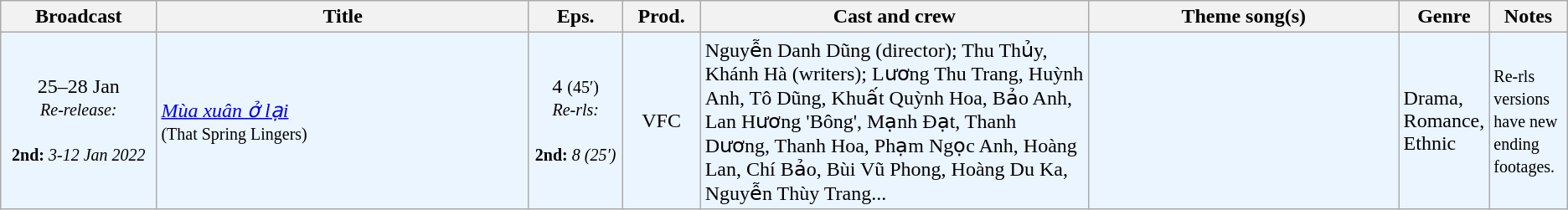<table class="wikitable sortable">
<tr>
<th style="width:10%;">Broadcast</th>
<th style="width:24%;">Title</th>
<th style="width:6%;">Eps.</th>
<th style="width:5%;">Prod.</th>
<th style="width:25%;">Cast and crew</th>
<th style="width:20%;">Theme song(s)</th>
<th style="width:5%;">Genre</th>
<th style="width:5%;">Notes</th>
</tr>
<tr ---- bgcolor="#ebf5ff">
<td style="text-align:center;">25–28 Jan <br><small><em>Re-release:</em><br><br><strong>2nd:</strong> <em>3-12 Jan 2022</em></small> <br></td>
<td><em><a href='#'>Mùa xuân ở lại</a></em> <br><small>(That Spring Lingers)</small></td>
<td style="text-align:center;">4 <small>(45′) <br><em>Re-rls:</em><br><br><strong>2nd:</strong> <em>8 (25′)</em></small></td>
<td style="text-align:center;">VFC</td>
<td>Nguyễn Danh Dũng (director); Thu Thủy, Khánh Hà (writers); Lương Thu Trang, Huỳnh Anh, Tô Dũng, Khuất Quỳnh Hoa, Bảo Anh, Lan Hương 'Bông', Mạnh Đạt, Thanh Dương, Thanh Hoa, Phạm Ngọc Anh, Hoàng Lan, Chí Bảo, Bùi Vũ Phong, Hoàng Du Ka, Nguyễn Thùy Trang...</td>
<td></td>
<td>Drama, Romance, Ethnic</td>
<td><small>Re-rls versions have new ending footages.</small></td>
</tr>
</table>
